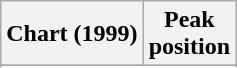<table class="wikitable sortable">
<tr>
<th>Chart (1999)</th>
<th>Peak<br>position</th>
</tr>
<tr>
</tr>
<tr>
</tr>
<tr>
</tr>
</table>
